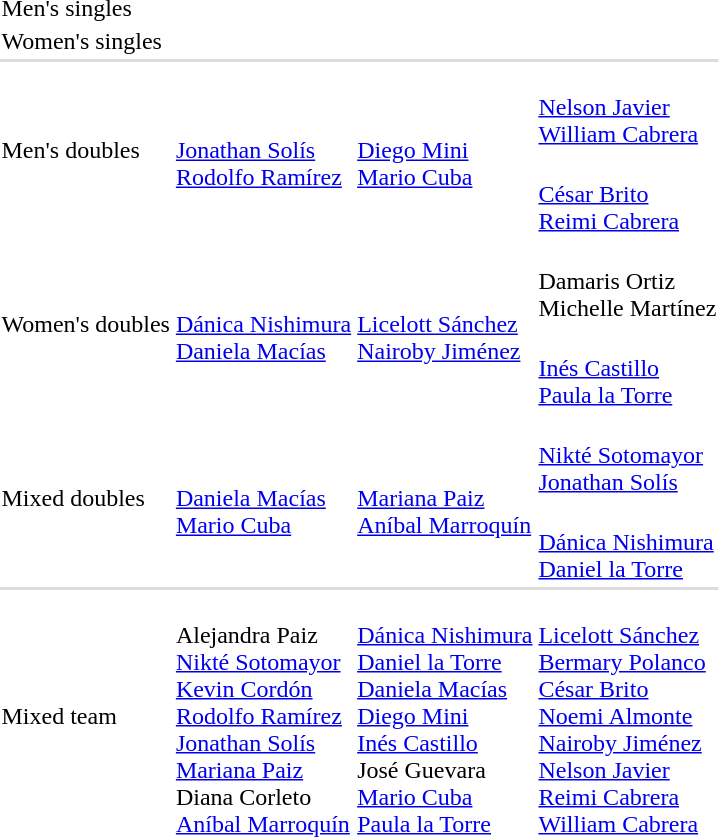<table>
<tr>
<td rowspan=2>Men's singles</td>
<td rowspan=2></td>
<td rowspan=2></td>
<td></td>
</tr>
<tr>
<td></td>
</tr>
<tr>
<td rowspan=2>Women's singles</td>
<td rowspan=2></td>
<td rowspan=2></td>
<td></td>
</tr>
<tr>
<td></td>
</tr>
<tr bgcolor=#dddddd>
<td colspan=4></td>
</tr>
<tr>
<td rowspan=2>Men's doubles</td>
<td rowspan=2><br><a href='#'>Jonathan Solís</a><br><a href='#'>Rodolfo Ramírez</a></td>
<td rowspan=2><br><a href='#'>Diego Mini</a><br><a href='#'>Mario Cuba</a></td>
<td><br><a href='#'>Nelson Javier</a><br><a href='#'>William Cabrera</a></td>
</tr>
<tr>
<td><br><a href='#'>César Brito</a><br><a href='#'>Reimi Cabrera</a></td>
</tr>
<tr>
<td rowspan=2>Women's doubles</td>
<td rowspan=2 nowrap><br><a href='#'>Dánica Nishimura</a><br><a href='#'>Daniela Macías</a></td>
<td rowspan=2 nowrap><br><a href='#'>Licelott Sánchez</a><br><a href='#'>Nairoby Jiménez</a></td>
<td><br>Damaris Ortiz<br>Michelle Martínez</td>
</tr>
<tr>
<td><br><a href='#'>Inés Castillo</a><br><a href='#'>Paula la Torre</a></td>
</tr>
<tr>
<td rowspan=2>Mixed doubles</td>
<td rowspan=2><br><a href='#'>Daniela Macías</a><br><a href='#'>Mario Cuba</a></td>
<td rowspan=2 nowrap><br><a href='#'>Mariana Paiz</a><br><a href='#'>Aníbal Marroquín</a></td>
<td><br><a href='#'>Nikté Sotomayor</a><br><a href='#'>Jonathan Solís</a></td>
</tr>
<tr>
<td><br><a href='#'>Dánica Nishimura</a><br><a href='#'>Daniel la Torre</a></td>
</tr>
<tr bgcolor=#dddddd>
<td colspan=4></td>
</tr>
<tr>
<td>Mixed team</td>
<td valign=top nowrap><br>Alejandra Paiz<br><a href='#'>Nikté Sotomayor</a><br><a href='#'>Kevin Cordón</a><br><a href='#'>Rodolfo Ramírez</a><br><a href='#'>Jonathan Solís</a><br><a href='#'>Mariana Paiz</a><br>Diana Corleto<br><a href='#'>Aníbal Marroquín</a></td>
<td valign=top><br><a href='#'>Dánica Nishimura</a><br><a href='#'>Daniel la Torre</a><br><a href='#'>Daniela Macías</a><br><a href='#'>Diego Mini</a><br><a href='#'>Inés Castillo</a><br>José Guevara<br><a href='#'>Mario Cuba</a><br><a href='#'>Paula la Torre</a></td>
<td valign=top nowrap><br><a href='#'>Licelott Sánchez</a><br><a href='#'>Bermary Polanco</a><br><a href='#'>César Brito</a><br><a href='#'>Noemi Almonte</a><br><a href='#'>Nairoby Jiménez</a><br><a href='#'>Nelson Javier</a><br><a href='#'>Reimi Cabrera</a><br><a href='#'>William Cabrera</a></td>
</tr>
</table>
